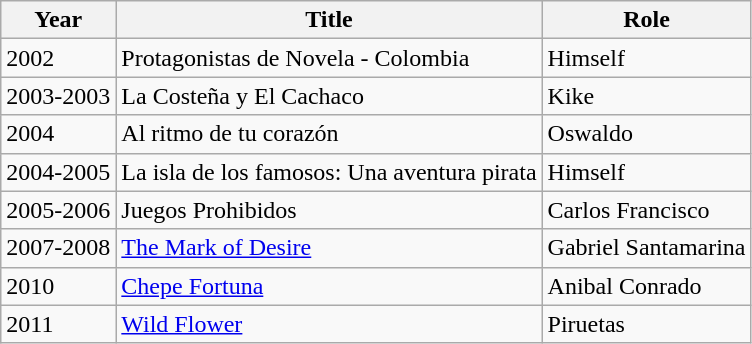<table class="wikitable">
<tr>
<th>Year</th>
<th>Title</th>
<th>Role</th>
</tr>
<tr>
<td>2002</td>
<td>Protagonistas de Novela - Colombia</td>
<td>Himself</td>
</tr>
<tr>
<td>2003-2003</td>
<td>La Costeña y El Cachaco</td>
<td>Kike</td>
</tr>
<tr>
<td>2004</td>
<td>Al ritmo de tu corazón</td>
<td>Oswaldo</td>
</tr>
<tr>
<td>2004-2005</td>
<td>La isla de los famosos: Una aventura pirata</td>
<td>Himself</td>
</tr>
<tr>
<td>2005-2006</td>
<td>Juegos Prohibidos</td>
<td>Carlos Francisco</td>
</tr>
<tr>
<td>2007-2008</td>
<td><a href='#'>The Mark of Desire</a></td>
<td>Gabriel Santamarina</td>
</tr>
<tr>
<td>2010</td>
<td><a href='#'>Chepe Fortuna</a></td>
<td>Anibal Conrado</td>
</tr>
<tr>
<td>2011</td>
<td><a href='#'>Wild Flower</a></td>
<td>Piruetas</td>
</tr>
</table>
